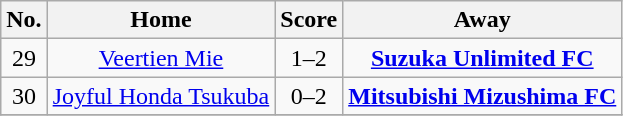<table class="wikitable" style="text-align: center">
<tr>
<th>No.</th>
<th>Home</th>
<th>Score</th>
<th>Away</th>
</tr>
<tr>
<td>29</td>
<td><a href='#'>Veertien Mie</a></td>
<td>1–2</td>
<td><strong><a href='#'>Suzuka Unlimited FC</a></strong></td>
</tr>
<tr>
<td>30</td>
<td><a href='#'>Joyful Honda Tsukuba</a></td>
<td>0–2</td>
<td><strong><a href='#'>Mitsubishi Mizushima FC</a></strong></td>
</tr>
<tr>
</tr>
</table>
